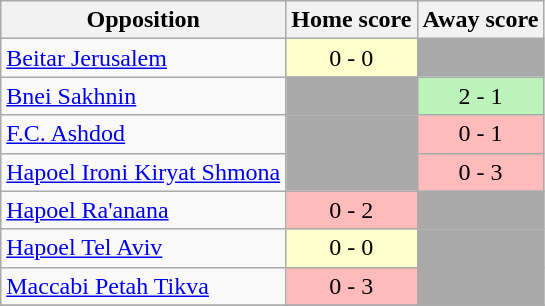<table class="wikitable" style="text-align: center">
<tr>
<th>Opposition</th>
<th>Home score</th>
<th>Away score</th>
</tr>
<tr>
<td align=left><a href='#'>Beitar Jerusalem</a></td>
<td bgcolor=#FFFFCC>0 - 0</td>
<td bgcolor=darkgrey></td>
</tr>
<tr>
<td align=left><a href='#'>Bnei Sakhnin</a></td>
<td bgcolor=darkgrey></td>
<td bgcolor=#BBF3BB>2 - 1</td>
</tr>
<tr>
<td align=left><a href='#'>F.C. Ashdod</a></td>
<td bgcolor=darkgrey></td>
<td bgcolor=#FFBBBB>0 - 1</td>
</tr>
<tr>
<td align=left><a href='#'>Hapoel Ironi Kiryat Shmona</a></td>
<td bgcolor=darkgrey></td>
<td bgcolor=#FFBBBB>0 - 3</td>
</tr>
<tr>
<td align=left><a href='#'>Hapoel Ra'anana</a></td>
<td bgcolor=#FFBBBB>0 - 2</td>
<td bgcolor=darkgrey></td>
</tr>
<tr>
<td align=left><a href='#'>Hapoel Tel Aviv</a></td>
<td bgcolor=#FFFFCC>0 - 0</td>
<td bgcolor=darkgrey></td>
</tr>
<tr>
<td align=left><a href='#'>Maccabi Petah Tikva</a></td>
<td bgcolor=#FFBBBB>0 - 3</td>
<td bgcolor=darkgrey></td>
</tr>
<tr>
</tr>
</table>
